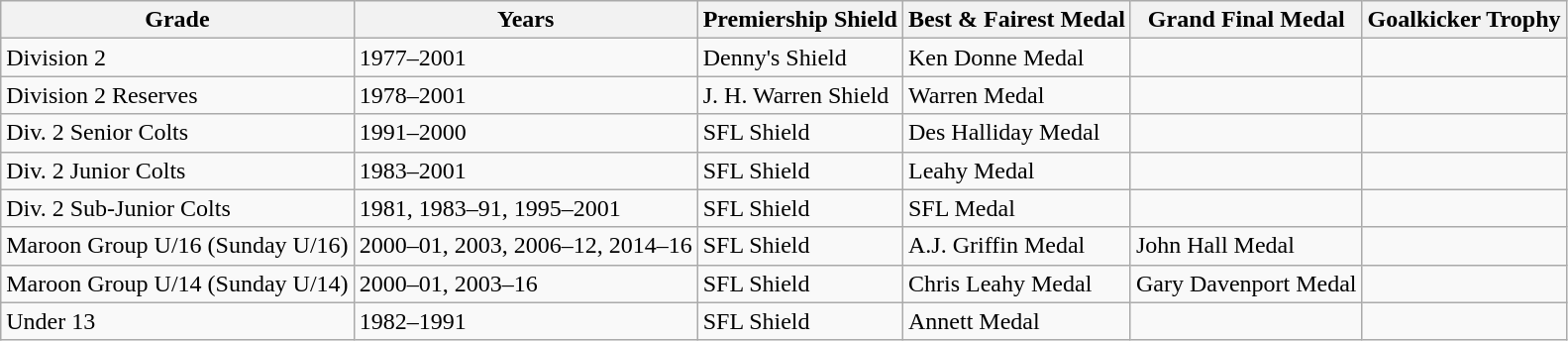<table class="wikitable">
<tr>
<th>Grade</th>
<th>Years</th>
<th>Premiership Shield</th>
<th>Best & Fairest Medal</th>
<th>Grand Final Medal</th>
<th>Goalkicker Trophy</th>
</tr>
<tr>
<td>Division 2</td>
<td>1977–2001</td>
<td>Denny's Shield</td>
<td>Ken Donne Medal</td>
<td></td>
<td></td>
</tr>
<tr>
<td>Division 2 Reserves</td>
<td>1978–2001</td>
<td>J. H. Warren Shield</td>
<td>Warren Medal</td>
<td></td>
<td></td>
</tr>
<tr>
<td>Div. 2 Senior Colts</td>
<td>1991–2000</td>
<td>SFL Shield</td>
<td>Des Halliday Medal</td>
<td></td>
<td></td>
</tr>
<tr>
<td>Div. 2 Junior Colts</td>
<td>1983–2001</td>
<td>SFL Shield</td>
<td>Leahy Medal</td>
<td></td>
<td></td>
</tr>
<tr>
<td>Div. 2 Sub-Junior Colts</td>
<td>1981, 1983–91, 1995–2001</td>
<td>SFL Shield</td>
<td>SFL Medal</td>
<td></td>
<td></td>
</tr>
<tr>
<td>Maroon Group U/16 (Sunday U/16)</td>
<td>2000–01, 2003, 2006–12, 2014–16</td>
<td>SFL Shield</td>
<td>A.J. Griffin Medal</td>
<td>John Hall Medal</td>
<td></td>
</tr>
<tr>
<td>Maroon Group U/14 (Sunday U/14)</td>
<td>2000–01, 2003–16</td>
<td>SFL Shield</td>
<td>Chris Leahy Medal</td>
<td>Gary Davenport Medal</td>
<td></td>
</tr>
<tr>
<td>Under 13</td>
<td>1982–1991</td>
<td>SFL Shield</td>
<td>Annett Medal</td>
<td></td>
<td></td>
</tr>
</table>
